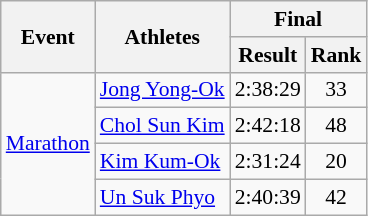<table class="wikitable" border="1" style="font-size:90%">
<tr>
<th rowspan="2">Event</th>
<th rowspan="2">Athletes</th>
<th colspan="2">Final</th>
</tr>
<tr>
<th>Result</th>
<th>Rank</th>
</tr>
<tr>
<td rowspan=4><a href='#'>Marathon</a></td>
<td><a href='#'>Jong Yong-Ok</a></td>
<td align=center>2:38:29</td>
<td align=center>33</td>
</tr>
<tr>
<td><a href='#'>Chol Sun Kim</a></td>
<td align=center>2:42:18</td>
<td align=center>48</td>
</tr>
<tr>
<td><a href='#'>Kim Kum-Ok</a></td>
<td align=center>2:31:24</td>
<td align=center>20</td>
</tr>
<tr>
<td><a href='#'>Un Suk Phyo</a></td>
<td align=center>2:40:39</td>
<td align=center>42</td>
</tr>
</table>
